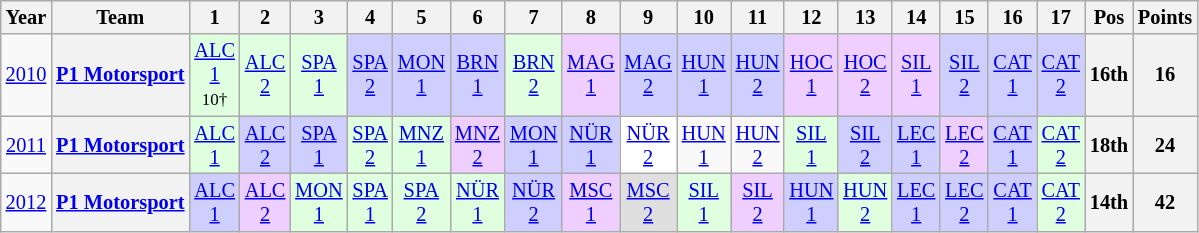<table class="wikitable" style="text-align:center; font-size:85%">
<tr>
<th>Year</th>
<th>Team</th>
<th>1</th>
<th>2</th>
<th>3</th>
<th>4</th>
<th>5</th>
<th>6</th>
<th>7</th>
<th>8</th>
<th>9</th>
<th>10</th>
<th>11</th>
<th>12</th>
<th>13</th>
<th>14</th>
<th>15</th>
<th>16</th>
<th>17</th>
<th>Pos</th>
<th>Points</th>
</tr>
<tr>
<td><a href='#'>2010</a></td>
<th nowrap><a href='#'>P1 Motorsport</a></th>
<td style="background:#DFFFDF;"><a href='#'>ALC<br>1</a><br><small>10†</small></td>
<td style="background:#DFFFDF;"><a href='#'>ALC<br>2</a><br></td>
<td style="background:#DFFFDF;"><a href='#'>SPA<br>1</a><br></td>
<td style="background:#CFCFFF;"><a href='#'>SPA<br>2</a><br></td>
<td style="background:#CFCFFF;"><a href='#'>MON<br>1</a><br></td>
<td style="background:#CFCFFF;"><a href='#'>BRN<br>1</a><br></td>
<td style="background:#DFFFDF;"><a href='#'>BRN<br>2</a><br></td>
<td style="background:#EFCFFF;"><a href='#'>MAG<br>1</a><br></td>
<td style="background:#CFCFFF;"><a href='#'>MAG<br>2</a><br></td>
<td style="background:#CFCFFF;"><a href='#'>HUN<br>1</a><br></td>
<td style="background:#CFCFFF;"><a href='#'>HUN<br>2</a><br></td>
<td style="background:#EFCFFF;"><a href='#'>HOC<br>1</a><br></td>
<td style="background:#EFCFFF;"><a href='#'>HOC<br>2</a><br></td>
<td style="background:#EFCFFF;"><a href='#'>SIL<br>1</a><br></td>
<td style="background:#CFCFFF;"><a href='#'>SIL<br>2</a><br></td>
<td style="background:#CFCFFF;"><a href='#'>CAT<br>1</a><br></td>
<td style="background:#CFCFFF;"><a href='#'>CAT<br>2</a><br></td>
<th>16th</th>
<th>16</th>
</tr>
<tr>
<td><a href='#'>2011</a></td>
<th nowrap><a href='#'>P1 Motorsport</a></th>
<td style="background:#DFFFDF;"><a href='#'>ALC<br>1</a><br></td>
<td style="background:#CFCFFF;"><a href='#'>ALC<br>2</a><br></td>
<td style="background:#CFCFFF;"><a href='#'>SPA<br>1</a><br></td>
<td style="background:#DFFFDF;"><a href='#'>SPA<br>2</a><br></td>
<td style="background:#DFFFDF;"><a href='#'>MNZ<br>1</a><br></td>
<td style="background:#EFCFFF;"><a href='#'>MNZ<br>2</a><br></td>
<td style="background:#CFCFFF;"><a href='#'>MON<br>1</a><br></td>
<td style="background:#CFCFFF;"><a href='#'>NÜR<br>1</a><br></td>
<td style="background:#FFFFFF;"><a href='#'>NÜR<br>2</a><br></td>
<td><a href='#'>HUN<br>1</a></td>
<td><a href='#'>HUN<br>2</a></td>
<td style="background:#DFFFDF;"><a href='#'>SIL<br>1</a><br></td>
<td style="background:#CFCFFF;"><a href='#'>SIL<br>2</a><br></td>
<td style="background:#CFCFFF;"><a href='#'>LEC<br>1</a><br></td>
<td style="background:#EFCFFF;"><a href='#'>LEC<br>2</a><br></td>
<td style="background:#CFCFFF;"><a href='#'>CAT<br>1</a><br></td>
<td style="background:#DFFFDF;"><a href='#'>CAT<br>2</a><br></td>
<th>18th</th>
<th>24</th>
</tr>
<tr>
<td><a href='#'>2012</a></td>
<th nowrap><a href='#'>P1 Motorsport</a></th>
<td style="background:#CFCFFF;"><a href='#'>ALC<br>1</a><br></td>
<td style="background:#EFCFFF;"><a href='#'>ALC<br>2</a><br></td>
<td style="background:#DFFFDF;"><a href='#'>MON<br>1</a><br></td>
<td style="background:#DFFFDF;"><a href='#'>SPA<br>1</a><br></td>
<td style="background:#DFFFDF;"><a href='#'>SPA<br>2</a><br></td>
<td style="background:#DFFFDF;"><a href='#'>NÜR<br>1</a><br></td>
<td style="background:#CFCFFF;"><a href='#'>NÜR<br>2</a><br></td>
<td style="background:#EFCFFF;"><a href='#'>MSC<br>1</a><br></td>
<td style="background:#DFDFDF;"><a href='#'>MSC<br>2</a><br></td>
<td style="background:#DFFFDF;"><a href='#'>SIL<br>1</a><br></td>
<td style="background:#EFCFFF;"><a href='#'>SIL<br>2</a><br></td>
<td style="background:#CFCFFF;"><a href='#'>HUN<br>1</a><br></td>
<td style="background:#DFFFDF;"><a href='#'>HUN<br>2</a><br></td>
<td style="background:#CFCFFF;"><a href='#'>LEC<br>1</a><br></td>
<td style="background:#CFCFFF;"><a href='#'>LEC<br>2</a><br></td>
<td style="background:#CFCFFF;"><a href='#'>CAT<br>1</a><br></td>
<td style="background:#DFFFDF;"><a href='#'>CAT<br>2</a><br></td>
<th>14th</th>
<th>42</th>
</tr>
</table>
